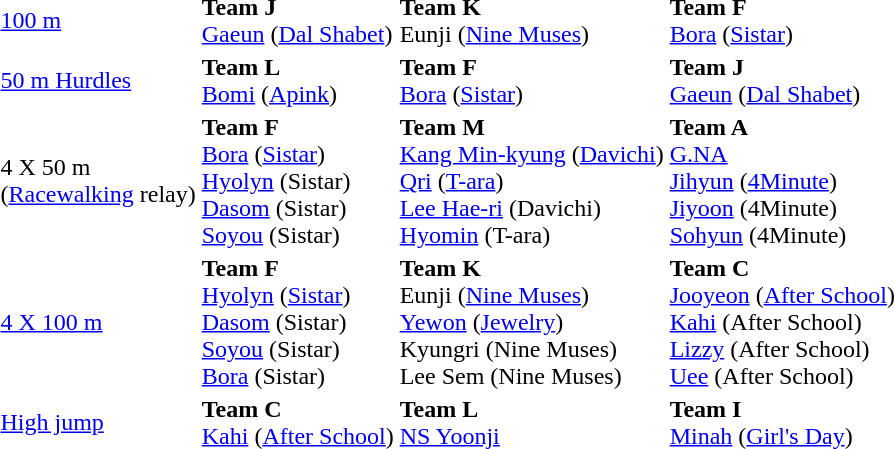<table>
<tr>
<td><a href='#'>100 m</a></td>
<td><strong>Team J</strong><br><a href='#'>Gaeun</a> (<a href='#'>Dal Shabet</a>)</td>
<td><strong>Team K</strong><br>Eunji (<a href='#'>Nine Muses</a>)</td>
<td><strong>Team F</strong><br><a href='#'>Bora</a> (<a href='#'>Sistar</a>)</td>
</tr>
<tr>
<td><a href='#'>50 m Hurdles</a></td>
<td><strong>Team L</strong><br><a href='#'>Bomi</a> (<a href='#'>Apink</a>)</td>
<td><strong>Team F</strong><br><a href='#'>Bora</a> (<a href='#'>Sistar</a>)</td>
<td><strong>Team J</strong><br><a href='#'>Gaeun</a> (<a href='#'>Dal Shabet</a>)</td>
</tr>
<tr>
<td>4 X 50 m<br>(<a href='#'>Racewalking</a> relay)</td>
<td><strong>Team F</strong><br><a href='#'>Bora</a> (<a href='#'>Sistar</a>)<br><a href='#'>Hyolyn</a> (Sistar)<br><a href='#'>Dasom</a> (Sistar)<br><a href='#'>Soyou</a> (Sistar)</td>
<td><strong>Team M</strong><br><a href='#'>Kang Min-kyung</a> (<a href='#'>Davichi</a>)<br><a href='#'>Qri</a> (<a href='#'>T-ara</a>)<br><a href='#'>Lee Hae-ri</a> (Davichi)<br><a href='#'>Hyomin</a> (T-ara)</td>
<td><strong>Team A</strong><br><a href='#'>G.NA</a><br><a href='#'>Jihyun</a> (<a href='#'>4Minute</a>)<br><a href='#'>Jiyoon</a> (4Minute)<br><a href='#'>Sohyun</a> (4Minute)</td>
</tr>
<tr>
<td><a href='#'>4 X 100 m</a></td>
<td><strong>Team F</strong><br><a href='#'>Hyolyn</a> (<a href='#'>Sistar</a>)<br><a href='#'>Dasom</a> (Sistar)<br><a href='#'>Soyou</a> (Sistar)<br><a href='#'>Bora</a> (Sistar)</td>
<td><strong>Team K</strong><br>Eunji (<a href='#'>Nine Muses</a>)<br><a href='#'>Yewon</a> (<a href='#'>Jewelry</a>)<br>Kyungri (Nine Muses)<br>Lee Sem (Nine Muses)</td>
<td><strong>Team C</strong><br><a href='#'>Jooyeon</a> (<a href='#'>After School</a>)<br><a href='#'>Kahi</a> (After School)<br><a href='#'>Lizzy</a> (After School)<br><a href='#'>Uee</a> (After School)</td>
</tr>
<tr>
<td><a href='#'>High jump</a></td>
<td><strong>Team C</strong><br><a href='#'>Kahi</a> (<a href='#'>After School</a>)</td>
<td><strong>Team L</strong><br><a href='#'>NS Yoonji</a></td>
<td><strong>Team I</strong><br><a href='#'>Minah</a> (<a href='#'>Girl's Day</a>)</td>
</tr>
</table>
